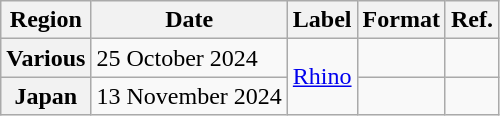<table class="wikitable plainrowheaders">
<tr>
<th scope="col">Region</th>
<th scope="col">Date</th>
<th scope="col">Label</th>
<th scope="col">Format</th>
<th scope="col">Ref.</th>
</tr>
<tr>
<th scope="row">Various</th>
<td scope="row">25 October 2024</td>
<td scope="row" rowspan="2"><a href='#'>Rhino</a></td>
<td scope="row"></td>
<td scope="row" align="center"></td>
</tr>
<tr>
<th scope="row">Japan</th>
<td scope="row">13 November 2024</td>
<td scope="row"></td>
<td scope="row" align="center"></td>
</tr>
</table>
